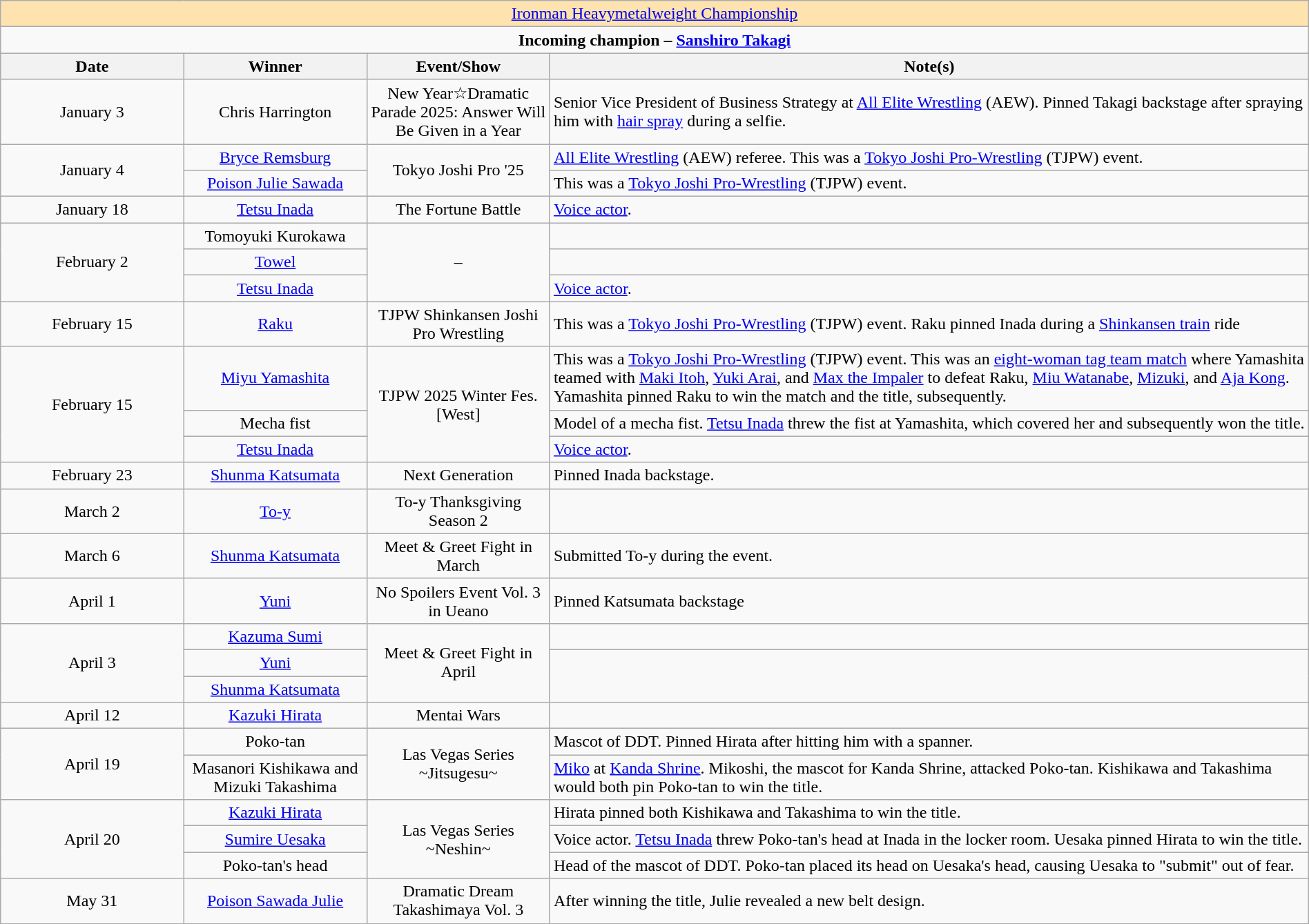<table class="wikitable" style="text-align:center; width:100%;">
<tr style="background:#ffe3af;">
<td colspan="4" style="text-align: center;"><a href='#'>Ironman Heavymetalweight Championship</a></td>
</tr>
<tr>
<td colspan="4" style="text-align: center;"><strong>Incoming champion – <a href='#'>Sanshiro Takagi</a></strong></td>
</tr>
<tr>
<th width=14%>Date</th>
<th width=14%>Winner</th>
<th width=14%>Event/Show</th>
<th width=58%>Note(s)</th>
</tr>
<tr>
<td>January 3</td>
<td>Chris Harrington</td>
<td>New Year☆Dramatic Parade 2025: Answer Will Be Given in a Year</td>
<td align=left>Senior Vice President of Business Strategy at <a href='#'>All Elite Wrestling</a> (AEW). Pinned Takagi backstage after spraying him with <a href='#'>hair spray</a> during a selfie.</td>
</tr>
<tr>
<td rowspan=2>January 4</td>
<td><a href='#'>Bryce Remsburg</a></td>
<td rowspan=2>Tokyo Joshi Pro '25</td>
<td align=left><a href='#'>All Elite Wrestling</a> (AEW) referee. This was a <a href='#'>Tokyo Joshi Pro-Wrestling</a> (TJPW) event.</td>
</tr>
<tr>
<td><a href='#'>Poison Julie Sawada</a></td>
<td align=left>This was a <a href='#'>Tokyo Joshi Pro-Wrestling</a> (TJPW) event.</td>
</tr>
<tr>
<td>January 18</td>
<td><a href='#'>Tetsu Inada</a></td>
<td>The Fortune Battle</td>
<td align=left><a href='#'>Voice actor</a>.</td>
</tr>
<tr>
<td rowspan=3>February 2</td>
<td>Tomoyuki Kurokawa</td>
<td rowspan=3>–</td>
<td></td>
</tr>
<tr>
<td><a href='#'>Towel</a></td>
<td></td>
</tr>
<tr>
<td><a href='#'>Tetsu Inada</a></td>
<td align=left><a href='#'>Voice actor</a>.</td>
</tr>
<tr>
<td>February 15<br></td>
<td><a href='#'>Raku</a></td>
<td>TJPW Shinkansen Joshi Pro Wrestling</td>
<td align=left>This was a <a href='#'>Tokyo Joshi Pro-Wrestling</a> (TJPW) event. Raku pinned Inada during a <a href='#'>Shinkansen train</a> ride</td>
</tr>
<tr>
<td rowspan=3>February 15<br></td>
<td><a href='#'>Miyu Yamashita</a></td>
<td rowspan=3>TJPW 2025 Winter Fes. [West]</td>
<td align=left>This was a <a href='#'>Tokyo Joshi Pro-Wrestling</a> (TJPW) event. This was an <a href='#'>eight-woman tag team match</a> where Yamashita teamed with <a href='#'>Maki Itoh</a>, <a href='#'>Yuki Arai</a>, and <a href='#'>Max the Impaler</a> to defeat Raku, <a href='#'>Miu Watanabe</a>, <a href='#'>Mizuki</a>, and <a href='#'>Aja Kong</a>. Yamashita pinned Raku to win the match and the title, subsequently.</td>
</tr>
<tr>
<td>Mecha fist</td>
<td align=left>Model of a mecha fist. <a href='#'>Tetsu Inada</a> threw the fist at Yamashita, which covered her and subsequently won the title.</td>
</tr>
<tr>
<td><a href='#'>Tetsu Inada</a></td>
<td align=left><a href='#'>Voice actor</a>.</td>
</tr>
<tr>
<td>February 23</td>
<td><a href='#'>Shunma Katsumata</a></td>
<td>Next Generation</td>
<td align=left>Pinned Inada backstage.</td>
</tr>
<tr>
<td>March 2</td>
<td><a href='#'>To-y</a></td>
<td>To-y Thanksgiving Season 2</td>
<td align=left></td>
</tr>
<tr>
<td>March 6</td>
<td><a href='#'>Shunma Katsumata</a></td>
<td>Meet & Greet Fight in March</td>
<td align=left>Submitted To-y during the event.</td>
</tr>
<tr>
<td>April 1</td>
<td><a href='#'>Yuni</a></td>
<td>No Spoilers Event Vol. 3 in Ueano</td>
<td align=left>Pinned Katsumata backstage</td>
</tr>
<tr>
<td rowspan=3>April 3</td>
<td><a href='#'>Kazuma Sumi</a></td>
<td rowspan=3>Meet & Greet Fight in April</td>
<td></td>
</tr>
<tr>
<td><a href='#'>Yuni</a></td>
</tr>
<tr>
<td><a href='#'>Shunma Katsumata</a></td>
</tr>
<tr>
<td>April 12<br></td>
<td><a href='#'>Kazuki Hirata</a></td>
<td>Mentai Wars</td>
<td></td>
</tr>
<tr>
<td rowspan=2>April 19</td>
<td>Poko-tan</td>
<td rowspan=2>Las Vegas Series ~Jitsugesu~</td>
<td align=left>Mascot of DDT. Pinned Hirata after hitting him with a spanner.</td>
</tr>
<tr>
<td>Masanori Kishikawa and Mizuki Takashima</td>
<td align=left><a href='#'>Miko</a> at <a href='#'>Kanda Shrine</a>. Mikoshi, the mascot for Kanda Shrine, attacked Poko-tan. Kishikawa and Takashima would both pin Poko-tan to win the title.</td>
</tr>
<tr>
<td rowspan=3>April 20</td>
<td><a href='#'>Kazuki Hirata</a></td>
<td rowspan=3>Las Vegas Series ~Neshin~</td>
<td align=left>Hirata pinned both Kishikawa and Takashima to win the title.</td>
</tr>
<tr>
<td><a href='#'>Sumire Uesaka</a></td>
<td align=left>Voice actor. <a href='#'>Tetsu Inada</a> threw Poko-tan's head at Inada in the locker room. Uesaka pinned Hirata to win the title.</td>
</tr>
<tr>
<td>Poko-tan's head</td>
<td align=left>Head of the mascot of DDT. Poko-tan placed its head on Uesaka's head, causing Uesaka to "submit" out of fear.</td>
</tr>
<tr>
<td>May 31</td>
<td><a href='#'>Poison Sawada Julie</a></td>
<td>Dramatic Dream Takashimaya Vol. 3</td>
<td align=left>After winning the title, Julie revealed a new belt design.</td>
</tr>
</table>
